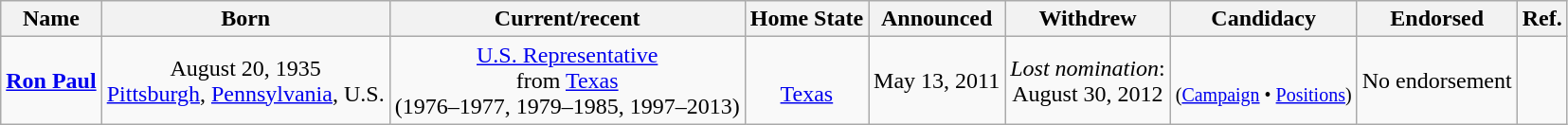<table class="wikitable sortable" style="text-align:center; style:text-align:center">
<tr>
<th>Name</th>
<th>Born</th>
<th>Current/recent</th>
<th>Home State</th>
<th>Announced</th>
<th>Withdrew</th>
<th>Candidacy</th>
<th>Endorsed</th>
<th class="unsortable">Ref.</th>
</tr>
<tr>
<td><strong><a href='#'>Ron Paul</a></strong></td>
<td>August 20, 1935<br><a href='#'>Pittsburgh</a>, <a href='#'>Pennsylvania</a>, U.S.</td>
<td><a href='#'>U.S. Representative</a><br> from <a href='#'>Texas</a><br>(1976–1977, 1979–1985, 1997–2013)</td>
<td><br><a href='#'>Texas</a></td>
<td>May 13, 2011</td>
<td><em>Lost nomination</em>:<br> August 30, 2012</td>
<td><br><small>(<a href='#'>Campaign</a> • <a href='#'>Positions</a>)</small></td>
<td>No endorsement</td>
<td></td>
</tr>
</table>
